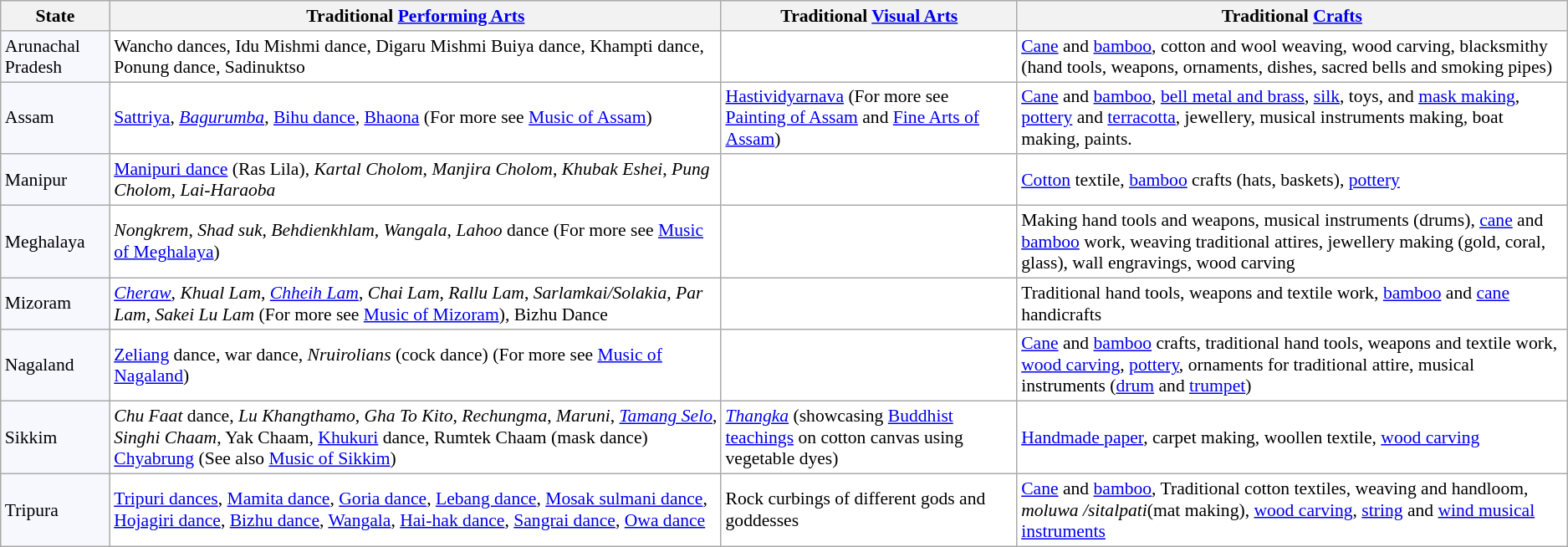<table class="wikitable" style="font-size:0.9em; min-width:70%; text-align:left; background:#fff;">
<tr>
<th>State</th>
<th>Traditional <a href='#'>Performing Arts</a></th>
<th>Traditional <a href='#'>Visual Arts</a></th>
<th>Traditional <a href='#'>Crafts</a></th>
</tr>
<tr>
<td style="background:#f7f7fe;">Arunachal Pradesh</td>
<td>Wancho dances, Idu Mishmi dance, Digaru Mishmi Buiya dance, Khampti dance, Ponung dance, Sadinuktso</td>
<td></td>
<td><a href='#'>Cane</a> and <a href='#'>bamboo</a>, cotton and wool weaving, wood carving, blacksmithy (hand tools, weapons, ornaments, dishes, sacred bells and smoking pipes)</td>
</tr>
<tr>
<td style="background:#f7f7fe;">Assam</td>
<td><a href='#'>Sattriya</a>, <em><a href='#'>Bagurumba</a></em>, <a href='#'>Bihu dance</a>, <a href='#'>Bhaona</a> (For more see <a href='#'>Music of Assam</a>)</td>
<td><a href='#'>Hastividyarnava</a> (For more see <a href='#'>Painting of Assam</a> and    <a href='#'>Fine Arts of Assam</a>)</td>
<td><a href='#'>Cane</a> and <a href='#'>bamboo</a>, <a href='#'>bell metal and brass</a>, <a href='#'>silk</a>, toys, and <a href='#'>mask making</a>, <a href='#'>pottery</a> and <a href='#'>terracotta</a>, jewellery, musical instruments making, boat making, paints.</td>
</tr>
<tr>
<td style="background:#f7f7fe;">Manipur</td>
<td><a href='#'>Manipuri dance</a> (Ras Lila), <em>Kartal Cholom</em>, <em>Manjira Cholom</em>, <em>Khubak Eshei</em>, <em>Pung Cholom</em>, <em>Lai-Haraoba</em></td>
<td></td>
<td><a href='#'>Cotton</a> textile, <a href='#'>bamboo</a> crafts (hats, baskets), <a href='#'>pottery</a></td>
</tr>
<tr>
<td style="background:#f7f7fe;">Meghalaya</td>
<td><em>Nongkrem</em>, <em>Shad suk</em>, <em>Behdienkhlam</em>, <em>Wangala</em>, <em>Lahoo</em> dance (For more see <a href='#'>Music of Meghalaya</a>)</td>
<td></td>
<td>Making hand tools and weapons, musical instruments (drums), <a href='#'>cane</a> and <a href='#'>bamboo</a> work, weaving traditional attires, jewellery making (gold, coral, glass), wall engravings, wood carving</td>
</tr>
<tr>
<td style="background:#f7f7fe;">Mizoram</td>
<td><em><a href='#'>Cheraw</a></em>, <em>Khual Lam</em>, <em><a href='#'>Chheih Lam</a></em>, <em>Chai Lam</em>, <em>Rallu Lam</em>, <em>Sarlamkai/Solakia</em>, <em>Par Lam</em>, <em>Sakei Lu Lam</em> (For more see <a href='#'>Music of Mizoram</a>), Bizhu Dance</td>
<td></td>
<td>Traditional hand tools, weapons and textile work, <a href='#'>bamboo</a> and <a href='#'>cane</a> handicrafts</td>
</tr>
<tr>
<td style="background:#f7f7fe;">Nagaland</td>
<td><a href='#'>Zeliang</a> dance, war dance, <em>Nruirolians</em> (cock dance) (For more see <a href='#'>Music of Nagaland</a>)</td>
<td></td>
<td><a href='#'>Cane</a> and <a href='#'>bamboo</a> crafts, traditional hand tools, weapons and textile work, <a href='#'>wood carving</a>, <a href='#'>pottery</a>, ornaments for traditional attire, musical instruments (<a href='#'>drum</a> and <a href='#'>trumpet</a>)</td>
</tr>
<tr>
<td style="background:#f7f7fe;">Sikkim</td>
<td><em>Chu Faat</em> dance, <em>Lu Khangthamo</em>, <em>Gha To Kito</em>, <em>Rechungma</em>, <em>Maruni</em>, <em><a href='#'>Tamang Selo</a></em>, <em>Singhi Chaam</em>, Yak Chaam, <a href='#'>Khukuri</a> dance, Rumtek Chaam (mask dance) <a href='#'>Chyabrung</a> (See also <a href='#'>Music of Sikkim</a>)</td>
<td><em><a href='#'>Thangka</a></em> (showcasing <a href='#'>Buddhist teachings</a> on cotton canvas using vegetable dyes)</td>
<td><a href='#'>Handmade paper</a>, carpet making, woollen textile, <a href='#'>wood carving</a></td>
</tr>
<tr>
<td style="background:#f7f7fe;">Tripura</td>
<td><a href='#'>Tripuri dances</a>, <a href='#'>Mamita dance</a>, <a href='#'>Goria dance</a>, <a href='#'>Lebang dance</a>, <a href='#'>Mosak sulmani dance</a>, <a href='#'>Hojagiri dance</a>, <a href='#'>Bizhu dance</a>, <a href='#'>Wangala</a>, <a href='#'>Hai-hak dance</a>, <a href='#'>Sangrai dance</a>, <a href='#'>Owa dance</a></td>
<td>Rock curbings of different gods and goddesses</td>
<td><a href='#'>Cane</a> and <a href='#'>bamboo</a>, Traditional cotton textiles, weaving and handloom, <em>moluwa /sitalpati</em>(mat making), <a href='#'>wood carving</a>, <a href='#'>string</a> and <a href='#'>wind musical instruments</a></td>
</tr>
</table>
